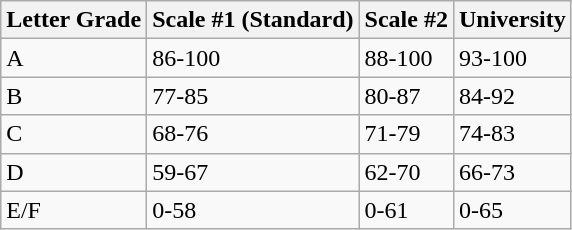<table class="wikitable">
<tr>
<th>Letter Grade</th>
<th>Scale #1 (Standard)</th>
<th>Scale #2</th>
<th>University</th>
</tr>
<tr>
<td>A</td>
<td>86-100</td>
<td>88-100</td>
<td>93-100</td>
</tr>
<tr>
<td>B</td>
<td>77-85</td>
<td>80-87</td>
<td>84-92</td>
</tr>
<tr>
<td>C</td>
<td>68-76</td>
<td>71-79</td>
<td>74-83</td>
</tr>
<tr>
<td>D</td>
<td>59-67</td>
<td>62-70</td>
<td>66-73</td>
</tr>
<tr>
<td>E/F</td>
<td>0-58</td>
<td>0-61</td>
<td>0-65</td>
</tr>
</table>
